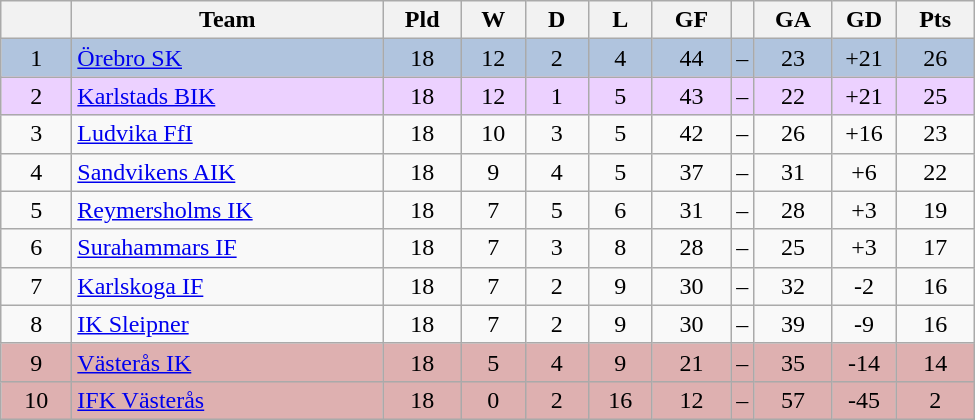<table class="wikitable" style="text-align: center;">
<tr>
<th style="width: 40px;"></th>
<th style="width: 200px;">Team</th>
<th style="width: 45px;">Pld</th>
<th style="width: 35px;">W</th>
<th style="width: 35px;">D</th>
<th style="width: 35px;">L</th>
<th style="width: 45px;">GF</th>
<th></th>
<th style="width: 45px;">GA</th>
<th style="width: 35px;">GD</th>
<th style="width: 45px;">Pts</th>
</tr>
<tr style="background: #b0c4de">
<td>1</td>
<td style="text-align: left;"><a href='#'>Örebro SK</a></td>
<td>18</td>
<td>12</td>
<td>2</td>
<td>4</td>
<td>44</td>
<td>–</td>
<td>23</td>
<td>+21</td>
<td>26</td>
</tr>
<tr style="background: #ecd1ff">
<td>2</td>
<td style="text-align: left;"><a href='#'>Karlstads BIK</a></td>
<td>18</td>
<td>12</td>
<td>1</td>
<td>5</td>
<td>43</td>
<td>–</td>
<td>22</td>
<td>+21</td>
<td>25</td>
</tr>
<tr>
<td>3</td>
<td style="text-align: left;"><a href='#'>Ludvika FfI</a></td>
<td>18</td>
<td>10</td>
<td>3</td>
<td>5</td>
<td>42</td>
<td>–</td>
<td>26</td>
<td>+16</td>
<td>23</td>
</tr>
<tr>
<td>4</td>
<td style="text-align: left;"><a href='#'>Sandvikens AIK</a></td>
<td>18</td>
<td>9</td>
<td>4</td>
<td>5</td>
<td>37</td>
<td>–</td>
<td>31</td>
<td>+6</td>
<td>22</td>
</tr>
<tr>
<td>5</td>
<td style="text-align: left;"><a href='#'>Reymersholms IK</a></td>
<td>18</td>
<td>7</td>
<td>5</td>
<td>6</td>
<td>31</td>
<td>–</td>
<td>28</td>
<td>+3</td>
<td>19</td>
</tr>
<tr>
<td>6</td>
<td style="text-align: left;"><a href='#'>Surahammars IF</a></td>
<td>18</td>
<td>7</td>
<td>3</td>
<td>8</td>
<td>28</td>
<td>–</td>
<td>25</td>
<td>+3</td>
<td>17</td>
</tr>
<tr>
<td>7</td>
<td style="text-align: left;"><a href='#'>Karlskoga IF</a></td>
<td>18</td>
<td>7</td>
<td>2</td>
<td>9</td>
<td>30</td>
<td>–</td>
<td>32</td>
<td>-2</td>
<td>16</td>
</tr>
<tr>
<td>8</td>
<td style="text-align: left;"><a href='#'>IK Sleipner</a></td>
<td>18</td>
<td>7</td>
<td>2</td>
<td>9</td>
<td>30</td>
<td>–</td>
<td>39</td>
<td>-9</td>
<td>16</td>
</tr>
<tr style="background: #deb0b0">
<td>9</td>
<td style="text-align: left;"><a href='#'>Västerås IK</a></td>
<td>18</td>
<td>5</td>
<td>4</td>
<td>9</td>
<td>21</td>
<td>–</td>
<td>35</td>
<td>-14</td>
<td>14</td>
</tr>
<tr style="background: #deb0b0">
<td>10</td>
<td style="text-align: left;"><a href='#'>IFK Västerås</a></td>
<td>18</td>
<td>0</td>
<td>2</td>
<td>16</td>
<td>12</td>
<td>–</td>
<td>57</td>
<td>-45</td>
<td>2</td>
</tr>
</table>
